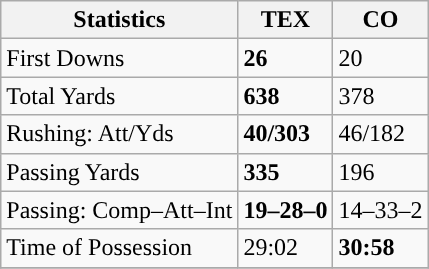<table class="wikitable" style="float: left;">
<tr>
<th>Statistics</th>
<th>TEX</th>
<th>CO</th>
</tr>
<tr>
<td>First Downs</td>
<td><strong>26</strong></td>
<td>20</td>
</tr>
<tr>
<td>Total Yards</td>
<td><strong>638</strong></td>
<td>378</td>
</tr>
<tr>
<td>Rushing: Att/Yds</td>
<td><strong>40/303</strong></td>
<td>46/182</td>
</tr>
<tr>
<td>Passing Yards</td>
<td><strong>335</strong></td>
<td>196</td>
</tr>
<tr>
<td>Passing: Comp–Att–Int</td>
<td><strong>19–28–0</strong></td>
<td>14–33–2</td>
</tr>
<tr>
<td>Time of Possession</td>
<td>29:02</td>
<td><strong>30:58</strong></td>
</tr>
<tr>
</tr>
</table>
